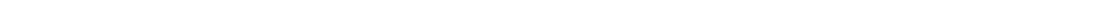<table style="width:1000px; text-align:center;">
<tr style="color:white;">
<td style="background:"></td>
<td style="background:"><strong>47.3</strong>%</td>
<td style="background:">5.6%</td>
<td style="background:">8.9%</td>
<td style="background:">36.7%</td>
<td style="background:"></td>
</tr>
<tr>
<td></td>
<td></td>
<td></td>
<td></td>
<td></td>
<td></td>
</tr>
</table>
